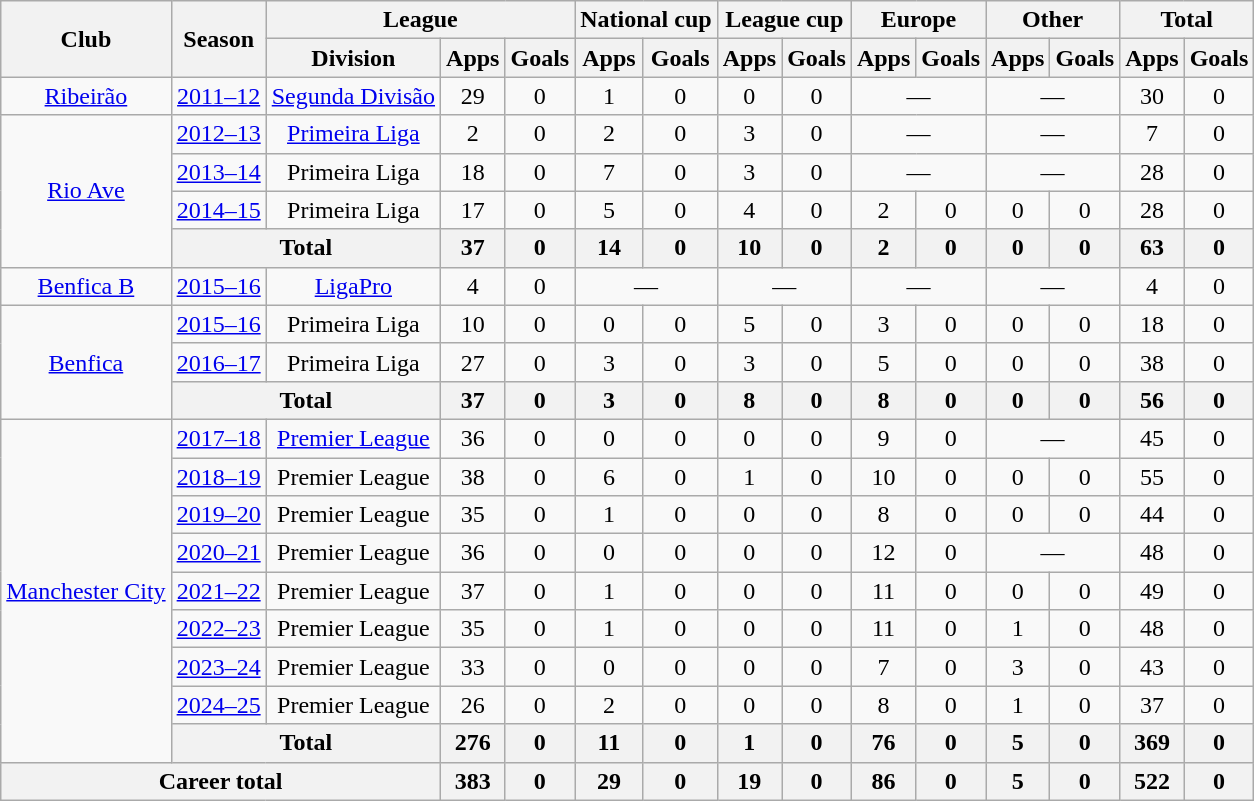<table class="wikitable" style="text-align: center;">
<tr>
<th rowspan="2">Club</th>
<th rowspan="2">Season</th>
<th colspan="3">League</th>
<th colspan="2">National cup</th>
<th colspan="2">League cup</th>
<th colspan="2">Europe</th>
<th colspan="2">Other</th>
<th colspan="2">Total</th>
</tr>
<tr>
<th>Division</th>
<th>Apps</th>
<th>Goals</th>
<th>Apps</th>
<th>Goals</th>
<th>Apps</th>
<th>Goals</th>
<th>Apps</th>
<th>Goals</th>
<th>Apps</th>
<th>Goals</th>
<th>Apps</th>
<th>Goals</th>
</tr>
<tr>
<td><a href='#'>Ribeirão</a></td>
<td><a href='#'>2011–12</a></td>
<td><a href='#'>Segunda Divisão</a></td>
<td>29</td>
<td>0</td>
<td>1</td>
<td>0</td>
<td>0</td>
<td>0</td>
<td colspan="2">—</td>
<td colspan="2">—</td>
<td>30</td>
<td>0</td>
</tr>
<tr>
<td rowspan="4"><a href='#'>Rio Ave</a></td>
<td><a href='#'>2012–13</a></td>
<td><a href='#'>Primeira Liga</a></td>
<td>2</td>
<td>0</td>
<td>2</td>
<td>0</td>
<td>3</td>
<td>0</td>
<td colspan="2">—</td>
<td colspan="2">—</td>
<td>7</td>
<td>0</td>
</tr>
<tr>
<td><a href='#'>2013–14</a></td>
<td>Primeira Liga</td>
<td>18</td>
<td>0</td>
<td>7</td>
<td>0</td>
<td>3</td>
<td>0</td>
<td colspan="2">—</td>
<td colspan="2">—</td>
<td>28</td>
<td>0</td>
</tr>
<tr>
<td><a href='#'>2014–15</a></td>
<td>Primeira Liga</td>
<td>17</td>
<td>0</td>
<td>5</td>
<td>0</td>
<td>4</td>
<td>0</td>
<td>2</td>
<td>0</td>
<td>0</td>
<td>0</td>
<td>28</td>
<td>0</td>
</tr>
<tr>
<th colspan="2">Total</th>
<th>37</th>
<th>0</th>
<th>14</th>
<th>0</th>
<th>10</th>
<th>0</th>
<th>2</th>
<th>0</th>
<th>0</th>
<th>0</th>
<th>63</th>
<th>0</th>
</tr>
<tr>
<td><a href='#'>Benfica B</a></td>
<td><a href='#'>2015–16</a></td>
<td><a href='#'>LigaPro</a></td>
<td>4</td>
<td>0</td>
<td colspan="2">—</td>
<td colspan="2">—</td>
<td colspan="2">—</td>
<td colspan="2">—</td>
<td>4</td>
<td>0</td>
</tr>
<tr>
<td rowspan="3"><a href='#'>Benfica</a></td>
<td><a href='#'>2015–16</a></td>
<td>Primeira Liga</td>
<td>10</td>
<td>0</td>
<td>0</td>
<td>0</td>
<td>5</td>
<td>0</td>
<td>3</td>
<td>0</td>
<td>0</td>
<td>0</td>
<td>18</td>
<td>0</td>
</tr>
<tr>
<td><a href='#'>2016–17</a></td>
<td>Primeira Liga</td>
<td>27</td>
<td>0</td>
<td>3</td>
<td>0</td>
<td>3</td>
<td>0</td>
<td>5</td>
<td>0</td>
<td>0</td>
<td>0</td>
<td>38</td>
<td>0</td>
</tr>
<tr>
<th colspan="2">Total</th>
<th>37</th>
<th>0</th>
<th>3</th>
<th>0</th>
<th>8</th>
<th>0</th>
<th>8</th>
<th>0</th>
<th>0</th>
<th>0</th>
<th>56</th>
<th>0</th>
</tr>
<tr>
<td rowspan="9"><a href='#'>Manchester City</a></td>
<td><a href='#'>2017–18</a></td>
<td><a href='#'>Premier League</a></td>
<td>36</td>
<td>0</td>
<td>0</td>
<td>0</td>
<td>0</td>
<td>0</td>
<td>9</td>
<td>0</td>
<td colspan="2">—</td>
<td>45</td>
<td>0</td>
</tr>
<tr>
<td><a href='#'>2018–19</a></td>
<td>Premier League</td>
<td>38</td>
<td>0</td>
<td>6</td>
<td>0</td>
<td>1</td>
<td>0</td>
<td>10</td>
<td>0</td>
<td>0</td>
<td>0</td>
<td>55</td>
<td>0</td>
</tr>
<tr>
<td><a href='#'>2019–20</a></td>
<td>Premier League</td>
<td>35</td>
<td>0</td>
<td>1</td>
<td>0</td>
<td>0</td>
<td>0</td>
<td>8</td>
<td>0</td>
<td>0</td>
<td>0</td>
<td>44</td>
<td>0</td>
</tr>
<tr>
<td><a href='#'>2020–21</a></td>
<td>Premier League</td>
<td>36</td>
<td>0</td>
<td>0</td>
<td>0</td>
<td>0</td>
<td>0</td>
<td>12</td>
<td>0</td>
<td colspan="2">—</td>
<td>48</td>
<td>0</td>
</tr>
<tr>
<td><a href='#'>2021–22</a></td>
<td>Premier League</td>
<td>37</td>
<td>0</td>
<td>1</td>
<td>0</td>
<td>0</td>
<td>0</td>
<td>11</td>
<td>0</td>
<td>0</td>
<td>0</td>
<td>49</td>
<td>0</td>
</tr>
<tr>
<td><a href='#'>2022–23</a></td>
<td>Premier League</td>
<td>35</td>
<td>0</td>
<td>1</td>
<td>0</td>
<td>0</td>
<td>0</td>
<td>11</td>
<td>0</td>
<td>1</td>
<td>0</td>
<td>48</td>
<td>0</td>
</tr>
<tr>
<td><a href='#'>2023–24</a></td>
<td>Premier League</td>
<td>33</td>
<td>0</td>
<td>0</td>
<td>0</td>
<td>0</td>
<td>0</td>
<td>7</td>
<td>0</td>
<td>3</td>
<td>0</td>
<td>43</td>
<td>0</td>
</tr>
<tr>
<td><a href='#'>2024–25</a></td>
<td>Premier League</td>
<td>26</td>
<td>0</td>
<td>2</td>
<td>0</td>
<td>0</td>
<td>0</td>
<td>8</td>
<td>0</td>
<td>1</td>
<td>0</td>
<td>37</td>
<td>0</td>
</tr>
<tr>
<th colspan="2">Total</th>
<th>276</th>
<th>0</th>
<th>11</th>
<th>0</th>
<th>1</th>
<th>0</th>
<th>76</th>
<th>0</th>
<th>5</th>
<th>0</th>
<th>369</th>
<th>0</th>
</tr>
<tr>
<th colspan="3">Career total</th>
<th>383</th>
<th>0</th>
<th>29</th>
<th>0</th>
<th>19</th>
<th>0</th>
<th>86</th>
<th>0</th>
<th>5</th>
<th>0</th>
<th>522</th>
<th>0</th>
</tr>
</table>
